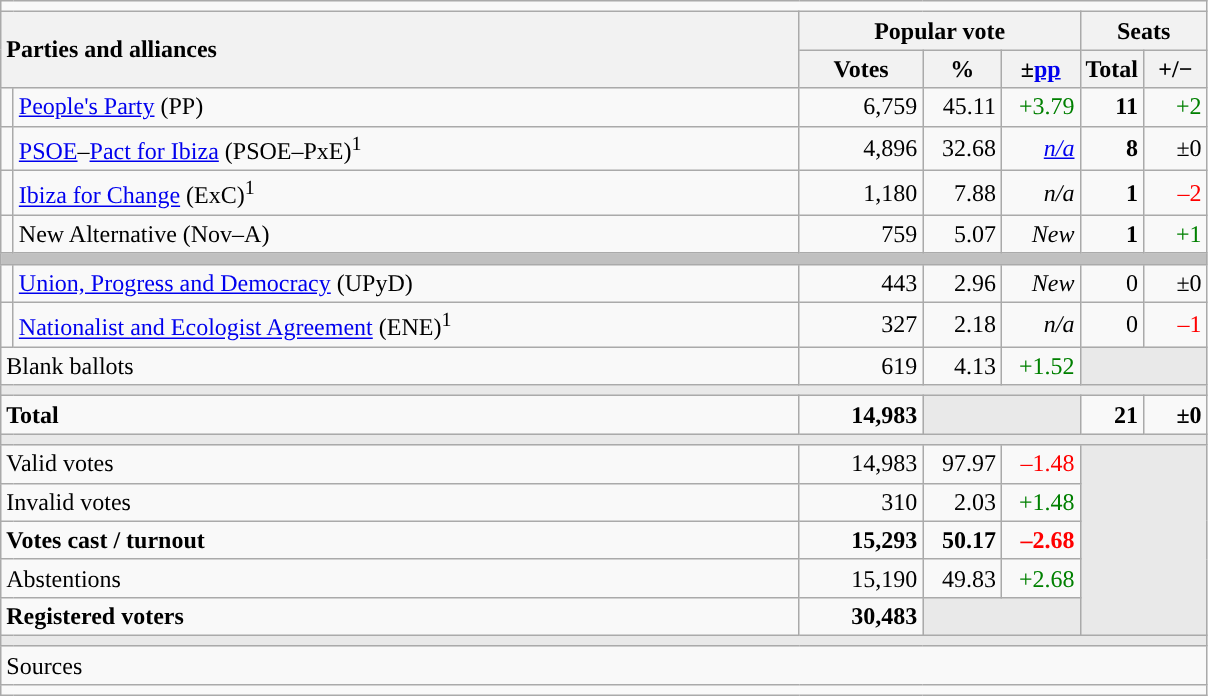<table class="wikitable" style="text-align:right;">
<tr>
<td colspan="7"></td>
</tr>
<tr>
<th style="text-align:left;" rowspan="2" colspan="2" width="525">Parties and alliances</th>
<th colspan="3">Popular vote</th>
<th colspan="2">Seats</th>
</tr>
<tr>
<th width="75">Votes</th>
<th width="45">%</th>
<th width="45">±<a href='#'>pp</a></th>
<th width="35">Total</th>
<th width="35">+/−</th>
</tr>
<tr>
<td width="1" style="color:inherit;background:"></td>
<td align="left"><a href='#'>People's Party</a> (PP)</td>
<td>6,759</td>
<td>45.11</td>
<td style="color:green;">+3.79</td>
<td><strong>11</strong></td>
<td style="color:green;">+2</td>
</tr>
<tr>
<td style="color:inherit;background:"></td>
<td align="left"><a href='#'>PSOE</a>–<a href='#'>Pact for Ibiza</a> (PSOE–PxE)<sup>1</sup></td>
<td>4,896</td>
<td>32.68</td>
<td><em><a href='#'>n/a</a></em></td>
<td><strong>8</strong></td>
<td>±0</td>
</tr>
<tr>
<td style="color:inherit;background:"></td>
<td align="left"><a href='#'>Ibiza for Change</a> (ExC)<sup>1</sup></td>
<td>1,180</td>
<td>7.88</td>
<td><em>n/a</em></td>
<td><strong>1</strong></td>
<td style="color:red;">–2</td>
</tr>
<tr>
<td style="color:inherit;background:"></td>
<td align="left">New Alternative (Nov–A)</td>
<td>759</td>
<td>5.07</td>
<td><em>New</em></td>
<td><strong>1</strong></td>
<td style="color:green;">+1</td>
</tr>
<tr>
<td colspan="7" style="color:inherit;background:#C0C0C0"></td>
</tr>
<tr>
<td style="color:inherit;background:"></td>
<td align="left"><a href='#'>Union, Progress and Democracy</a> (UPyD)</td>
<td>443</td>
<td>2.96</td>
<td><em>New</em></td>
<td>0</td>
<td>±0</td>
</tr>
<tr>
<td style="color:inherit;background:"></td>
<td align="left"><a href='#'>Nationalist and Ecologist Agreement</a> (ENE)<sup>1</sup></td>
<td>327</td>
<td>2.18</td>
<td><em>n/a</em></td>
<td>0</td>
<td style="color:red;">–1</td>
</tr>
<tr>
<td align="left" colspan="2">Blank ballots</td>
<td>619</td>
<td>4.13</td>
<td style="color:green;">+1.52</td>
<td style="color:inherit;background:#E9E9E9" colspan="2"></td>
</tr>
<tr>
<td colspan="7" style="color:inherit;background:#E9E9E9"></td>
</tr>
<tr style="font-weight:bold;">
<td align="left" colspan="2">Total</td>
<td>14,983</td>
<td bgcolor="#E9E9E9" colspan="2"></td>
<td>21</td>
<td>±0</td>
</tr>
<tr>
<td colspan="7" style="color:inherit;background:#E9E9E9"></td>
</tr>
<tr>
<td align="left" colspan="2">Valid votes</td>
<td>14,983</td>
<td>97.97</td>
<td style="color:red;">–1.48</td>
<td bgcolor="#E9E9E9" colspan="2" rowspan="5"></td>
</tr>
<tr>
<td align="left" colspan="2">Invalid votes</td>
<td>310</td>
<td>2.03</td>
<td style="color:green;">+1.48</td>
</tr>
<tr style="font-weight:bold;">
<td align="left" colspan="2">Votes cast / turnout</td>
<td>15,293</td>
<td>50.17</td>
<td style="color:red;">–2.68</td>
</tr>
<tr>
<td align="left" colspan="2">Abstentions</td>
<td>15,190</td>
<td>49.83</td>
<td style="color:green;">+2.68</td>
</tr>
<tr style="font-weight:bold;">
<td align="left" colspan="2">Registered voters</td>
<td>30,483</td>
<td bgcolor="#E9E9E9" colspan="2"></td>
</tr>
<tr>
<td colspan="7" style="color:inherit;background:#E9E9E9"></td>
</tr>
<tr>
<td align="left" colspan="7">Sources</td>
</tr>
<tr>
<td colspan="7" style="text-align:left; max-width:790px;"></td>
</tr>
</table>
